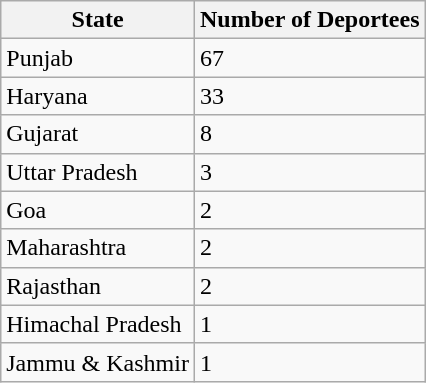<table class="wikitable">
<tr>
<th>State</th>
<th>Number of Deportees</th>
</tr>
<tr>
<td>Punjab</td>
<td>67</td>
</tr>
<tr>
<td>Haryana</td>
<td>33</td>
</tr>
<tr>
<td>Gujarat</td>
<td>8</td>
</tr>
<tr>
<td>Uttar Pradesh</td>
<td>3</td>
</tr>
<tr>
<td>Goa</td>
<td>2</td>
</tr>
<tr>
<td>Maharashtra</td>
<td>2</td>
</tr>
<tr>
<td>Rajasthan</td>
<td>2</td>
</tr>
<tr>
<td>Himachal Pradesh</td>
<td>1</td>
</tr>
<tr>
<td>Jammu & Kashmir</td>
<td>1</td>
</tr>
</table>
